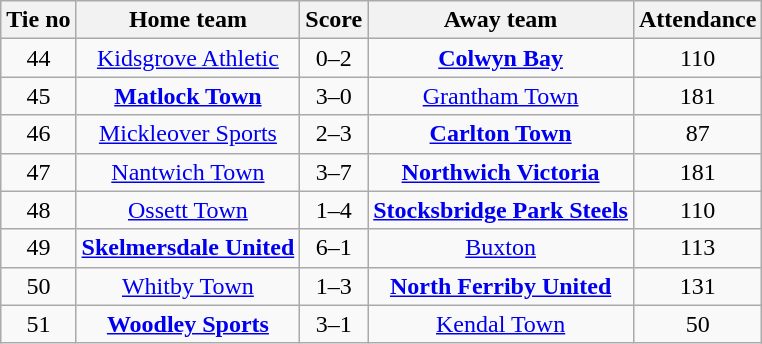<table class="wikitable" style="text-align: center">
<tr>
<th>Tie no</th>
<th>Home team</th>
<th>Score</th>
<th>Away team</th>
<th>Attendance</th>
</tr>
<tr>
<td>44</td>
<td><a href='#'>Kidsgrove Athletic</a></td>
<td>0–2</td>
<td><strong><a href='#'>Colwyn Bay</a></strong></td>
<td>110</td>
</tr>
<tr>
<td>45</td>
<td><strong><a href='#'>Matlock Town</a></strong></td>
<td>3–0</td>
<td><a href='#'>Grantham Town</a></td>
<td>181</td>
</tr>
<tr>
<td>46</td>
<td><a href='#'>Mickleover Sports</a></td>
<td>2–3</td>
<td><strong><a href='#'>Carlton Town</a></strong></td>
<td>87</td>
</tr>
<tr>
<td>47</td>
<td><a href='#'>Nantwich Town</a></td>
<td>3–7</td>
<td><strong><a href='#'>Northwich Victoria</a></strong></td>
<td>181</td>
</tr>
<tr>
<td>48</td>
<td><a href='#'>Ossett Town</a></td>
<td>1–4</td>
<td><strong><a href='#'>Stocksbridge Park Steels</a></strong></td>
<td>110</td>
</tr>
<tr>
<td>49</td>
<td><strong><a href='#'>Skelmersdale United</a></strong></td>
<td>6–1</td>
<td><a href='#'>Buxton</a></td>
<td>113</td>
</tr>
<tr>
<td>50</td>
<td><a href='#'>Whitby Town</a></td>
<td>1–3</td>
<td><strong><a href='#'>North Ferriby United</a></strong></td>
<td>131</td>
</tr>
<tr>
<td>51</td>
<td><strong><a href='#'>Woodley Sports</a></strong></td>
<td>3–1</td>
<td><a href='#'>Kendal Town</a></td>
<td>50</td>
</tr>
</table>
